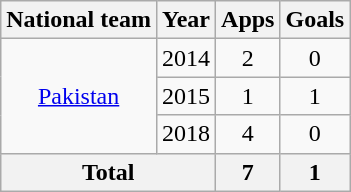<table class="wikitable" style="text-align:center">
<tr>
<th>National team</th>
<th>Year</th>
<th>Apps</th>
<th>Goals</th>
</tr>
<tr>
<td rowspan="3"><a href='#'>Pakistan</a></td>
<td>2014</td>
<td>2</td>
<td>0</td>
</tr>
<tr>
<td>2015</td>
<td>1</td>
<td>1</td>
</tr>
<tr>
<td>2018</td>
<td>4</td>
<td>0</td>
</tr>
<tr>
<th colspan="2">Total</th>
<th>7</th>
<th>1</th>
</tr>
</table>
